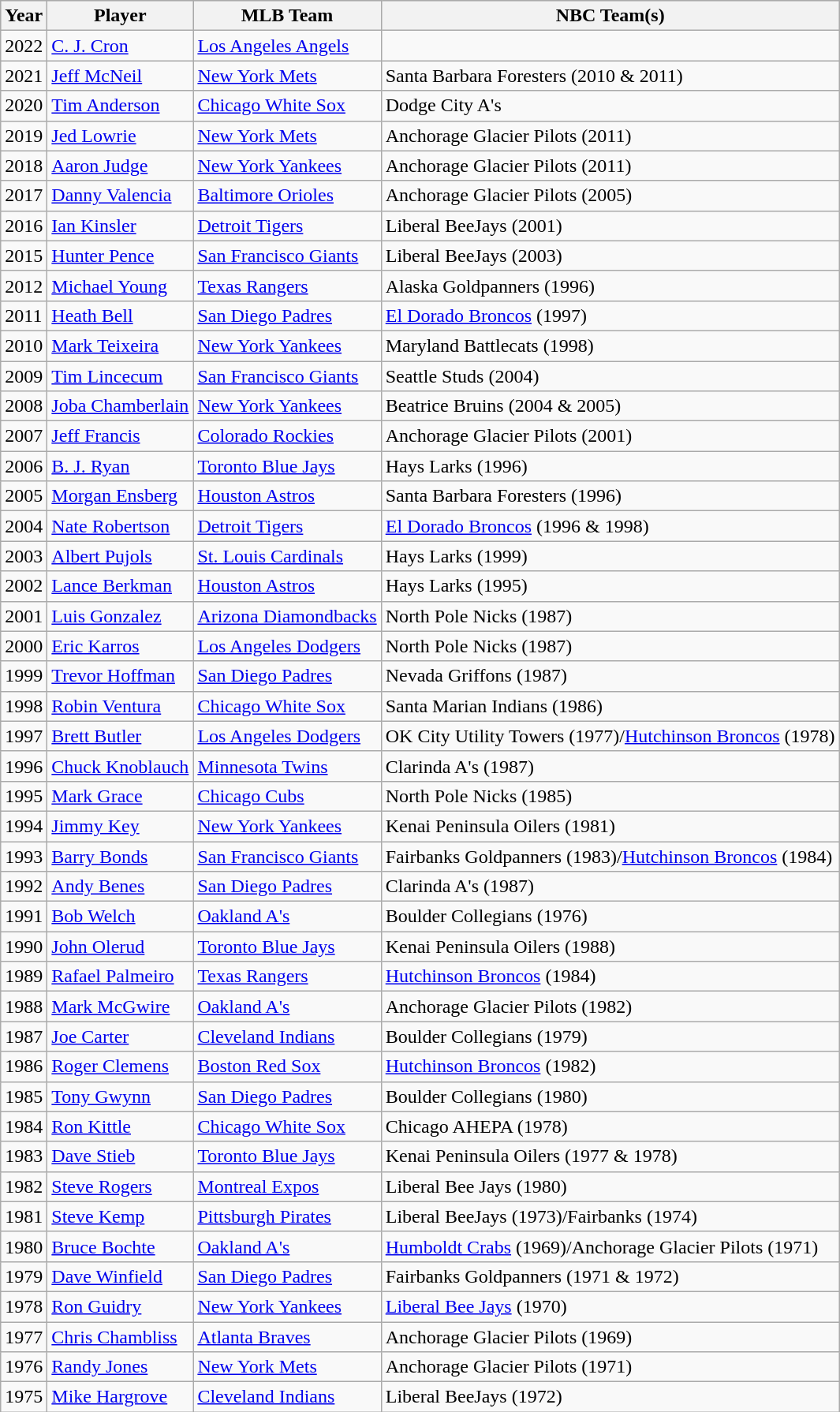<table class="wikitable sortable" font=90%">
<tr bgcolor="#CCCCCC">
<th><strong>Year</strong></th>
<th><strong>Player</strong></th>
<th><strong>MLB Team</strong></th>
<th><strong>NBC Team(s)</strong></th>
</tr>
<tr>
<td>2022</td>
<td><a href='#'>C. J. Cron</a></td>
<td><a href='#'>Los Angeles Angels</a></td>
<td> </td>
</tr>
<tr>
<td>2021</td>
<td><a href='#'>Jeff McNeil</a></td>
<td><a href='#'>New York Mets</a></td>
<td>Santa Barbara Foresters (2010 & 2011)  </td>
</tr>
<tr>
<td>2020</td>
<td><a href='#'>Tim Anderson</a></td>
<td><a href='#'>Chicago White Sox</a></td>
<td>Dodge City A's  </td>
</tr>
<tr>
<td>2019</td>
<td><a href='#'>Jed Lowrie</a></td>
<td><a href='#'>New York Mets</a></td>
<td>Anchorage Glacier Pilots (2011)  </td>
</tr>
<tr>
<td>2018</td>
<td><a href='#'>Aaron Judge</a></td>
<td><a href='#'>New York Yankees</a></td>
<td>Anchorage Glacier Pilots (2011)  </td>
</tr>
<tr>
<td>2017</td>
<td><a href='#'>Danny Valencia</a></td>
<td><a href='#'>Baltimore Orioles</a></td>
<td>Anchorage Glacier Pilots (2005)</td>
</tr>
<tr>
<td>2016</td>
<td><a href='#'>Ian Kinsler</a></td>
<td><a href='#'>Detroit Tigers</a></td>
<td>Liberal BeeJays (2001)</td>
</tr>
<tr>
<td>2015</td>
<td><a href='#'>Hunter Pence</a></td>
<td><a href='#'>San Francisco Giants</a></td>
<td>Liberal BeeJays (2003)</td>
</tr>
<tr>
<td>2012</td>
<td><a href='#'>Michael Young</a></td>
<td><a href='#'>Texas Rangers</a></td>
<td>Alaska Goldpanners (1996)</td>
</tr>
<tr>
<td>2011</td>
<td><a href='#'>Heath Bell</a></td>
<td><a href='#'>San Diego Padres</a></td>
<td><a href='#'>El Dorado Broncos</a> (1997)</td>
</tr>
<tr>
<td>2010</td>
<td><a href='#'>Mark Teixeira</a></td>
<td><a href='#'>New York Yankees</a></td>
<td>Maryland Battlecats (1998)</td>
</tr>
<tr>
<td>2009</td>
<td><a href='#'>Tim Lincecum</a></td>
<td><a href='#'>San Francisco Giants</a></td>
<td>Seattle Studs (2004)</td>
</tr>
<tr>
<td>2008</td>
<td><a href='#'>Joba Chamberlain</a></td>
<td><a href='#'>New York Yankees</a></td>
<td>Beatrice Bruins (2004 & 2005)</td>
</tr>
<tr>
<td>2007</td>
<td><a href='#'>Jeff Francis</a></td>
<td><a href='#'>Colorado Rockies</a></td>
<td>Anchorage Glacier Pilots (2001)</td>
</tr>
<tr>
<td>2006</td>
<td><a href='#'>B. J. Ryan</a></td>
<td><a href='#'>Toronto Blue Jays</a></td>
<td>Hays Larks (1996)</td>
</tr>
<tr>
<td>2005</td>
<td><a href='#'>Morgan Ensberg</a></td>
<td><a href='#'>Houston Astros</a></td>
<td>Santa Barbara Foresters (1996)</td>
</tr>
<tr>
<td>2004</td>
<td><a href='#'>Nate Robertson</a></td>
<td><a href='#'>Detroit Tigers</a></td>
<td><a href='#'>El Dorado Broncos</a> (1996 & 1998)</td>
</tr>
<tr>
<td>2003</td>
<td><a href='#'>Albert Pujols</a></td>
<td><a href='#'>St. Louis Cardinals</a></td>
<td>Hays Larks (1999)</td>
</tr>
<tr>
<td>2002</td>
<td><a href='#'>Lance Berkman</a></td>
<td><a href='#'>Houston Astros</a></td>
<td>Hays Larks (1995)</td>
</tr>
<tr>
<td>2001</td>
<td><a href='#'>Luis Gonzalez</a></td>
<td><a href='#'>Arizona Diamondbacks</a></td>
<td>North Pole Nicks (1987)</td>
</tr>
<tr>
<td>2000</td>
<td><a href='#'>Eric Karros</a></td>
<td><a href='#'>Los Angeles Dodgers</a></td>
<td>North Pole Nicks (1987)</td>
</tr>
<tr>
<td>1999</td>
<td><a href='#'>Trevor Hoffman</a></td>
<td><a href='#'>San Diego Padres</a></td>
<td>Nevada Griffons (1987)</td>
</tr>
<tr>
<td>1998</td>
<td><a href='#'>Robin Ventura</a></td>
<td><a href='#'>Chicago White Sox</a></td>
<td>Santa Marian Indians (1986)</td>
</tr>
<tr>
<td>1997</td>
<td><a href='#'>Brett Butler</a></td>
<td><a href='#'>Los Angeles Dodgers</a></td>
<td>OK City Utility Towers (1977)/<a href='#'>Hutchinson Broncos</a> (1978)</td>
</tr>
<tr>
<td>1996</td>
<td><a href='#'>Chuck Knoblauch</a></td>
<td><a href='#'>Minnesota Twins</a></td>
<td>Clarinda A's (1987)</td>
</tr>
<tr>
<td>1995</td>
<td><a href='#'>Mark Grace</a></td>
<td><a href='#'>Chicago Cubs</a></td>
<td>North Pole Nicks (1985)</td>
</tr>
<tr>
<td>1994</td>
<td><a href='#'>Jimmy Key</a></td>
<td><a href='#'>New York Yankees</a></td>
<td>Kenai Peninsula Oilers (1981)</td>
</tr>
<tr>
<td>1993</td>
<td><a href='#'>Barry Bonds</a></td>
<td><a href='#'>San Francisco Giants</a></td>
<td>Fairbanks Goldpanners (1983)/<a href='#'>Hutchinson Broncos</a> (1984)</td>
</tr>
<tr>
<td>1992</td>
<td><a href='#'>Andy Benes</a></td>
<td><a href='#'>San Diego Padres</a></td>
<td>Clarinda A's (1987)</td>
</tr>
<tr>
<td>1991</td>
<td><a href='#'>Bob Welch</a></td>
<td><a href='#'>Oakland A's</a></td>
<td>Boulder Collegians (1976)</td>
</tr>
<tr>
<td>1990</td>
<td><a href='#'>John Olerud</a></td>
<td><a href='#'>Toronto Blue Jays</a></td>
<td>Kenai Peninsula Oilers (1988)</td>
</tr>
<tr>
<td>1989</td>
<td><a href='#'>Rafael Palmeiro</a></td>
<td><a href='#'>Texas Rangers</a></td>
<td><a href='#'>Hutchinson Broncos</a> (1984)</td>
</tr>
<tr>
<td>1988</td>
<td><a href='#'>Mark McGwire</a></td>
<td><a href='#'>Oakland A's</a></td>
<td>Anchorage Glacier Pilots (1982)</td>
</tr>
<tr>
<td>1987</td>
<td><a href='#'>Joe Carter</a></td>
<td><a href='#'>Cleveland Indians</a></td>
<td>Boulder Collegians (1979)</td>
</tr>
<tr>
<td>1986</td>
<td><a href='#'>Roger Clemens</a></td>
<td><a href='#'>Boston Red Sox</a></td>
<td><a href='#'>Hutchinson Broncos</a> (1982)</td>
</tr>
<tr>
<td>1985</td>
<td><a href='#'>Tony Gwynn</a></td>
<td><a href='#'>San Diego Padres</a></td>
<td>Boulder Collegians (1980)</td>
</tr>
<tr>
<td>1984</td>
<td><a href='#'>Ron Kittle</a></td>
<td><a href='#'>Chicago White Sox</a></td>
<td>Chicago AHEPA (1978)</td>
</tr>
<tr>
<td>1983</td>
<td><a href='#'>Dave Stieb</a></td>
<td><a href='#'>Toronto Blue Jays</a></td>
<td>Kenai Peninsula Oilers (1977 & 1978)</td>
</tr>
<tr>
<td>1982</td>
<td><a href='#'>Steve Rogers</a></td>
<td><a href='#'>Montreal Expos</a></td>
<td>Liberal Bee Jays (1980)</td>
</tr>
<tr>
<td>1981</td>
<td><a href='#'>Steve Kemp</a></td>
<td><a href='#'>Pittsburgh Pirates</a></td>
<td>Liberal BeeJays (1973)/Fairbanks (1974)</td>
</tr>
<tr>
<td>1980</td>
<td><a href='#'>Bruce Bochte</a></td>
<td><a href='#'>Oakland A's</a></td>
<td><a href='#'>Humboldt Crabs</a> (1969)/Anchorage Glacier Pilots (1971)</td>
</tr>
<tr>
<td>1979</td>
<td><a href='#'>Dave Winfield</a></td>
<td><a href='#'>San Diego Padres</a></td>
<td>Fairbanks Goldpanners (1971 & 1972)</td>
</tr>
<tr>
<td>1978</td>
<td><a href='#'>Ron Guidry</a></td>
<td><a href='#'>New York Yankees</a></td>
<td><a href='#'>Liberal Bee Jays</a> (1970)</td>
</tr>
<tr>
<td>1977</td>
<td><a href='#'>Chris Chambliss</a></td>
<td><a href='#'>Atlanta Braves</a></td>
<td>Anchorage Glacier Pilots (1969)</td>
</tr>
<tr>
<td>1976</td>
<td><a href='#'>Randy Jones</a></td>
<td><a href='#'>New York Mets</a></td>
<td>Anchorage Glacier Pilots (1971)</td>
</tr>
<tr>
<td>1975</td>
<td><a href='#'>Mike Hargrove</a></td>
<td><a href='#'>Cleveland Indians</a></td>
<td>Liberal BeeJays (1972)</td>
</tr>
</table>
